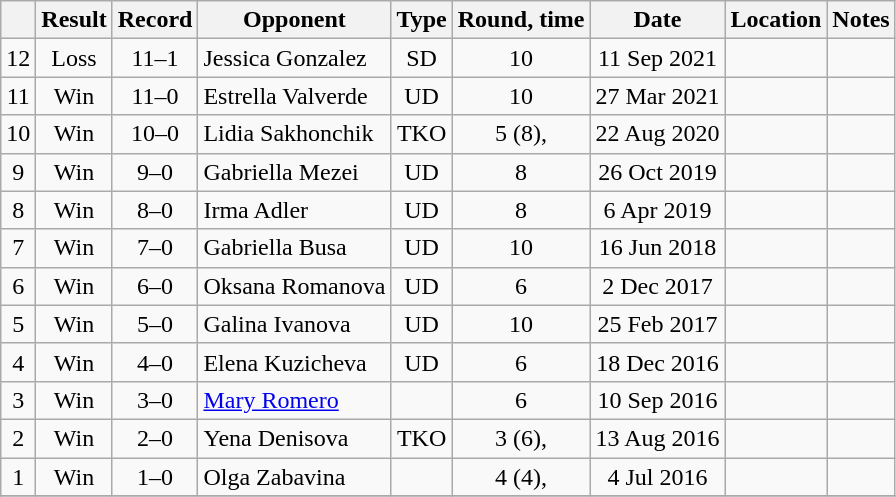<table class="wikitable" style="text-align:center">
<tr>
<th></th>
<th>Result</th>
<th>Record</th>
<th>Opponent</th>
<th>Type</th>
<th>Round, time</th>
<th>Date</th>
<th>Location</th>
<th>Notes</th>
</tr>
<tr>
<td>12</td>
<td>Loss</td>
<td>11–1</td>
<td align=left> Jessica Gonzalez</td>
<td>SD</td>
<td>10</td>
<td>11 Sep 2021</td>
<td align=left></td>
<td align=left></td>
</tr>
<tr>
<td>11</td>
<td>Win</td>
<td>11–0</td>
<td align=left> Estrella Valverde</td>
<td>UD</td>
<td>10</td>
<td>27 Mar 2021</td>
<td align=left></td>
<td align=left></td>
</tr>
<tr>
<td>10</td>
<td>Win</td>
<td>10–0</td>
<td align=left> Lidia Sakhonchik</td>
<td>TKO</td>
<td>5 (8), </td>
<td>22 Aug 2020</td>
<td align=left></td>
<td></td>
</tr>
<tr>
<td>9</td>
<td>Win</td>
<td>9–0</td>
<td align=left> Gabriella Mezei</td>
<td>UD</td>
<td>8</td>
<td>26 Oct 2019</td>
<td align=left></td>
<td></td>
</tr>
<tr>
<td>8</td>
<td>Win</td>
<td>8–0</td>
<td align=left> Irma Adler</td>
<td>UD</td>
<td>8</td>
<td>6 Apr 2019</td>
<td align=left></td>
<td></td>
</tr>
<tr>
<td>7</td>
<td>Win</td>
<td>7–0</td>
<td align=left> Gabriella Busa</td>
<td>UD</td>
<td>10</td>
<td>16 Jun 2018</td>
<td align=left></td>
<td align=left></td>
</tr>
<tr>
<td>6</td>
<td>Win</td>
<td>6–0</td>
<td align=left> Oksana Romanova</td>
<td>UD</td>
<td>6</td>
<td>2 Dec 2017</td>
<td align=left></td>
<td></td>
</tr>
<tr>
<td>5</td>
<td>Win</td>
<td>5–0</td>
<td align=left> Galina Ivanova</td>
<td>UD</td>
<td>10</td>
<td>25 Feb 2017</td>
<td align=left></td>
<td></td>
</tr>
<tr>
<td>4</td>
<td>Win</td>
<td>4–0</td>
<td align=left> Elena Kuzicheva</td>
<td>UD</td>
<td>6</td>
<td>18 Dec 2016</td>
<td align=left></td>
<td></td>
</tr>
<tr>
<td>3</td>
<td>Win</td>
<td>3–0</td>
<td align=left> <a href='#'>Mary Romero</a></td>
<td></td>
<td>6</td>
<td>10 Sep 2016</td>
<td align=left></td>
<td></td>
</tr>
<tr>
<td>2</td>
<td>Win</td>
<td>2–0</td>
<td align=left> Yena Denisova</td>
<td>TKO</td>
<td>3 (6), </td>
<td>13 Aug 2016</td>
<td align=left></td>
<td></td>
</tr>
<tr>
<td>1</td>
<td>Win</td>
<td>1–0</td>
<td align=left> Olga Zabavina</td>
<td></td>
<td>4 (4), </td>
<td>4 Jul 2016</td>
<td align=left></td>
<td></td>
</tr>
<tr>
</tr>
</table>
